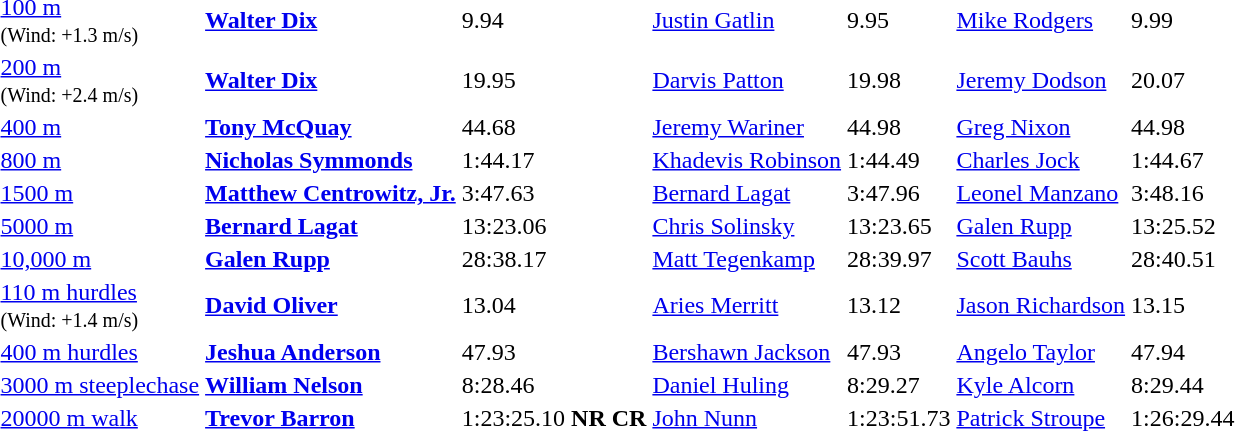<table>
<tr>
<td><a href='#'>100 m</a><br><small>(Wind: +1.3 m/s)</small></td>
<td><strong><a href='#'>Walter Dix</a></strong></td>
<td>9.94</td>
<td><a href='#'>Justin Gatlin</a></td>
<td>9.95</td>
<td><a href='#'>Mike Rodgers</a></td>
<td>9.99</td>
</tr>
<tr>
<td><a href='#'>200 m</a><br><small>(Wind: +2.4 m/s)</small></td>
<td><strong><a href='#'>Walter Dix</a></strong></td>
<td>19.95</td>
<td><a href='#'>Darvis Patton</a></td>
<td>19.98</td>
<td><a href='#'>Jeremy Dodson</a></td>
<td>20.07</td>
</tr>
<tr>
<td><a href='#'>400 m</a></td>
<td><strong><a href='#'>Tony McQuay</a></strong></td>
<td>44.68</td>
<td><a href='#'>Jeremy Wariner</a></td>
<td>44.98</td>
<td><a href='#'>Greg Nixon</a></td>
<td>44.98</td>
</tr>
<tr>
<td><a href='#'>800 m</a></td>
<td><strong><a href='#'>Nicholas Symmonds</a></strong></td>
<td>1:44.17</td>
<td><a href='#'>Khadevis Robinson</a></td>
<td>1:44.49</td>
<td><a href='#'>Charles Jock</a></td>
<td>1:44.67</td>
</tr>
<tr>
<td><a href='#'>1500 m</a></td>
<td><strong><a href='#'>Matthew Centrowitz, Jr.</a></strong></td>
<td>3:47.63</td>
<td><a href='#'>Bernard Lagat</a></td>
<td>3:47.96</td>
<td><a href='#'>Leonel Manzano</a></td>
<td>3:48.16</td>
</tr>
<tr>
<td><a href='#'>5000 m</a></td>
<td><strong><a href='#'>Bernard Lagat</a></strong></td>
<td>13:23.06</td>
<td><a href='#'>Chris Solinsky</a></td>
<td>13:23.65</td>
<td><a href='#'>Galen Rupp</a></td>
<td>13:25.52</td>
</tr>
<tr>
<td><a href='#'>10,000 m</a></td>
<td><strong><a href='#'>Galen Rupp</a></strong></td>
<td>28:38.17</td>
<td><a href='#'>Matt Tegenkamp</a></td>
<td>28:39.97</td>
<td><a href='#'>Scott Bauhs</a></td>
<td>28:40.51</td>
</tr>
<tr>
<td><a href='#'>110 m hurdles</a><br><small>(Wind: +1.4 m/s)</small></td>
<td><strong><a href='#'>David Oliver</a></strong></td>
<td>13.04</td>
<td><a href='#'>Aries Merritt</a></td>
<td>13.12</td>
<td><a href='#'>Jason Richardson</a></td>
<td>13.15</td>
</tr>
<tr>
<td><a href='#'>400 m hurdles</a></td>
<td><strong><a href='#'>Jeshua Anderson</a></strong></td>
<td>47.93</td>
<td><a href='#'>Bershawn Jackson</a></td>
<td>47.93</td>
<td><a href='#'>Angelo Taylor</a></td>
<td>47.94</td>
</tr>
<tr>
<td><a href='#'>3000 m steeplechase</a></td>
<td><strong><a href='#'>William Nelson</a></strong></td>
<td>8:28.46</td>
<td><a href='#'>Daniel Huling</a></td>
<td>8:29.27</td>
<td><a href='#'>Kyle Alcorn</a></td>
<td>8:29.44</td>
</tr>
<tr>
<td><a href='#'>20000 m walk</a></td>
<td><strong><a href='#'>Trevor Barron</a></strong></td>
<td>1:23:25.10 <strong>NR</strong> <strong>CR</strong></td>
<td><a href='#'>John Nunn</a></td>
<td>1:23:51.73</td>
<td><a href='#'>Patrick Stroupe</a></td>
<td>1:26:29.44</td>
</tr>
</table>
